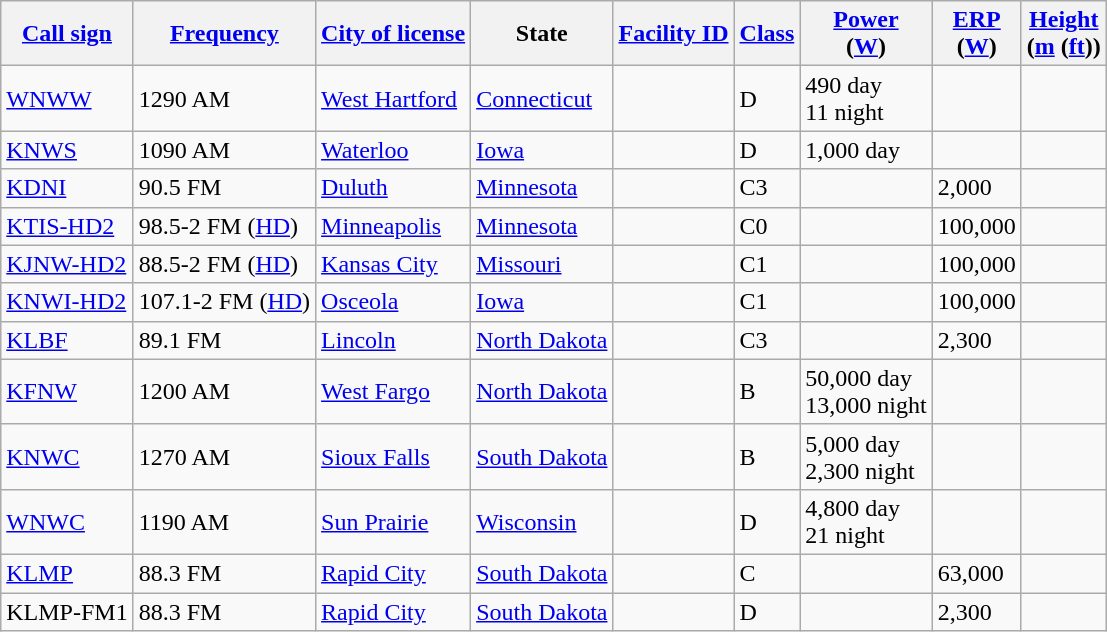<table class="wikitable sortable">
<tr>
<th><a href='#'>Call sign</a></th>
<th data-sort-type="number"><a href='#'>Frequency</a></th>
<th><a href='#'>City of license</a></th>
<th>State</th>
<th data-sort-type="number"><a href='#'>Facility ID</a></th>
<th><a href='#'>Class</a></th>
<th data-sort-type="number"><a href='#'>Power</a><br>(<a href='#'>W</a>)</th>
<th data-sort-type="number"><a href='#'>ERP</a><br>(<a href='#'>W</a>)</th>
<th data-sort-type="number"><a href='#'>Height</a><br>(<a href='#'>m</a> (<a href='#'>ft</a>))</th>
</tr>
<tr>
<td><a href='#'>WNWW</a></td>
<td>1290 AM</td>
<td><a href='#'>West Hartford</a></td>
<td><a href='#'>Connecticut</a></td>
<td></td>
<td>D</td>
<td>490 day<br>11 night</td>
<td></td>
<td></td>
</tr>
<tr>
<td><a href='#'>KNWS</a></td>
<td>1090 AM</td>
<td><a href='#'>Waterloo</a></td>
<td><a href='#'>Iowa</a></td>
<td></td>
<td>D</td>
<td>1,000 day</td>
<td></td>
<td></td>
</tr>
<tr>
<td><a href='#'>KDNI</a></td>
<td>90.5 FM</td>
<td><a href='#'>Duluth</a></td>
<td><a href='#'>Minnesota</a></td>
<td></td>
<td>C3</td>
<td></td>
<td>2,000</td>
<td></td>
</tr>
<tr>
<td><a href='#'>KTIS-HD2</a></td>
<td>98.5-2 FM (<a href='#'>HD</a>)</td>
<td><a href='#'>Minneapolis</a></td>
<td><a href='#'>Minnesota</a></td>
<td></td>
<td>C0</td>
<td></td>
<td>100,000</td>
<td></td>
</tr>
<tr>
<td><a href='#'>KJNW-HD2</a></td>
<td>88.5-2 FM (<a href='#'>HD</a>)</td>
<td><a href='#'>Kansas City</a></td>
<td><a href='#'>Missouri</a></td>
<td></td>
<td>C1</td>
<td></td>
<td>100,000</td>
<td></td>
</tr>
<tr>
<td><a href='#'>KNWI-HD2</a></td>
<td>107.1-2 FM (<a href='#'>HD</a>)</td>
<td><a href='#'>Osceola</a></td>
<td><a href='#'>Iowa</a></td>
<td></td>
<td>C1</td>
<td></td>
<td>100,000</td>
<td></td>
</tr>
<tr>
<td><a href='#'>KLBF</a></td>
<td>89.1 FM</td>
<td><a href='#'>Lincoln</a></td>
<td><a href='#'>North Dakota</a></td>
<td></td>
<td>C3</td>
<td></td>
<td>2,300</td>
<td></td>
</tr>
<tr>
<td><a href='#'>KFNW</a></td>
<td>1200 AM</td>
<td><a href='#'>West Fargo</a></td>
<td><a href='#'>North Dakota</a></td>
<td></td>
<td>B</td>
<td>50,000 day<br>13,000 night</td>
<td></td>
<td></td>
</tr>
<tr>
<td><a href='#'>KNWC</a></td>
<td>1270 AM</td>
<td><a href='#'>Sioux Falls</a></td>
<td><a href='#'>South Dakota</a></td>
<td></td>
<td>B</td>
<td>5,000 day<br>2,300 night</td>
<td></td>
<td></td>
</tr>
<tr>
<td><a href='#'>WNWC</a></td>
<td>1190 AM</td>
<td><a href='#'>Sun Prairie</a></td>
<td><a href='#'>Wisconsin</a></td>
<td></td>
<td>D</td>
<td>4,800 day<br>21 night</td>
<td></td>
<td></td>
</tr>
<tr>
<td><a href='#'>KLMP</a></td>
<td>88.3 FM</td>
<td><a href='#'>Rapid City</a></td>
<td><a href='#'>South Dakota</a></td>
<td></td>
<td>C</td>
<td></td>
<td>63,000</td>
<td></td>
</tr>
<tr>
<td>KLMP-FM1</td>
<td>88.3 FM</td>
<td><a href='#'>Rapid City</a></td>
<td><a href='#'>South Dakota</a></td>
<td></td>
<td>D</td>
<td></td>
<td>2,300</td>
<td></td>
</tr>
</table>
